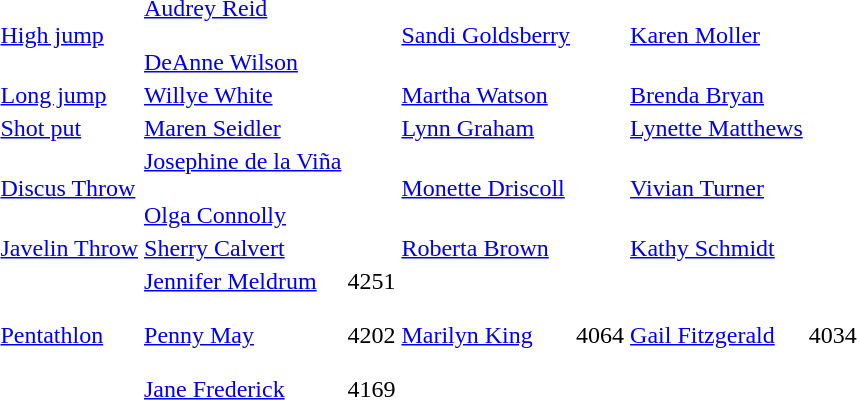<table>
<tr>
<td><a href='#'>High jump</a></td>
<td><a href='#'>Audrey Reid</a><br><br><a href='#'>DeAnne Wilson</a></td>
<td><br><br></td>
<td><a href='#'>Sandi Goldsberry</a></td>
<td></td>
<td><a href='#'>Karen Moller</a></td>
<td></td>
</tr>
<tr>
<td><a href='#'>Long jump</a></td>
<td><a href='#'>Willye White</a></td>
<td></td>
<td><a href='#'>Martha Watson</a></td>
<td></td>
<td><a href='#'>Brenda Bryan</a></td>
<td></td>
</tr>
<tr>
<td><a href='#'>Shot put</a></td>
<td><a href='#'>Maren Seidler</a></td>
<td></td>
<td><a href='#'>Lynn Graham</a></td>
<td></td>
<td><a href='#'>Lynette Matthews</a></td>
<td></td>
</tr>
<tr>
<td><a href='#'>Discus Throw</a></td>
<td><a href='#'>Josephine de la Viña</a><br><br><a href='#'>Olga Connolly</a></td>
<td><br><br></td>
<td><a href='#'>Monette Driscoll</a></td>
<td></td>
<td><a href='#'>Vivian Turner</a></td>
<td></td>
</tr>
<tr>
<td><a href='#'>Javelin Throw</a></td>
<td><a href='#'>Sherry Calvert</a></td>
<td></td>
<td><a href='#'>Roberta Brown</a></td>
<td></td>
<td><a href='#'>Kathy Schmidt</a></td>
<td></td>
</tr>
<tr>
<td><a href='#'>Pentathlon</a></td>
<td><a href='#'>Jennifer Meldrum</a><br><br><a href='#'>Penny May</a><br><br><a href='#'>Jane Frederick</a></td>
<td>4251<br><br>4202<br><br>4169</td>
<td><a href='#'>Marilyn King</a></td>
<td>4064</td>
<td><a href='#'>Gail Fitzgerald</a></td>
<td>4034</td>
</tr>
</table>
